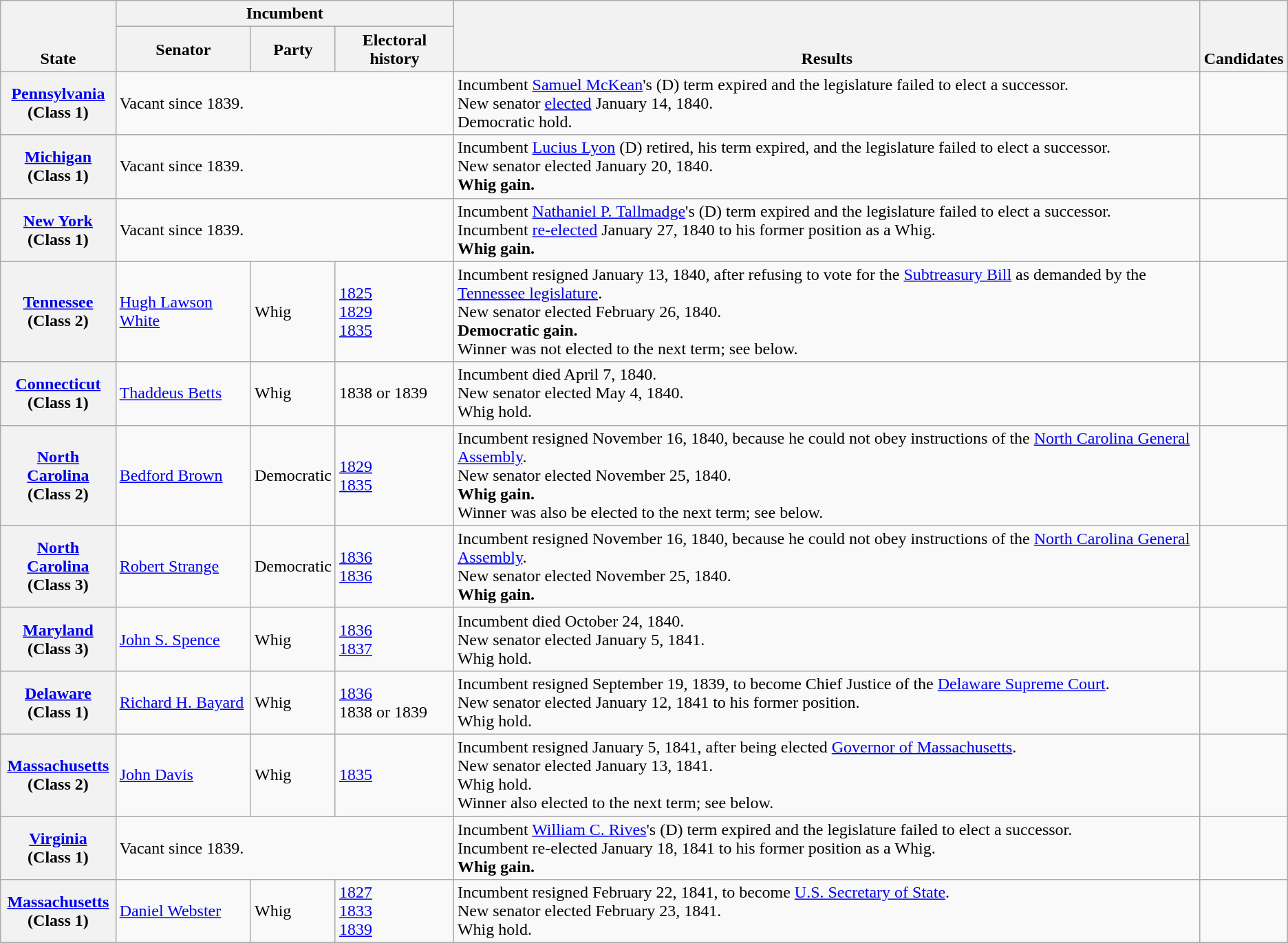<table class=wikitable>
<tr valign=bottom>
<th rowspan=2>State</th>
<th colspan=3>Incumbent</th>
<th rowspan=2>Results</th>
<th rowspan=2>Candidates</th>
</tr>
<tr>
<th>Senator</th>
<th>Party</th>
<th>Electoral history</th>
</tr>
<tr>
<th><a href='#'>Pennsylvania</a><br>(Class 1)</th>
<td colspan=3>Vacant since 1839.</td>
<td>Incumbent <a href='#'>Samuel McKean</a>'s (D) term expired and the legislature failed to elect a successor.<br>New senator <a href='#'>elected</a> January 14, 1840.<br>Democratic hold.</td>
<td nowrap></td>
</tr>
<tr>
<th><a href='#'>Michigan</a><br>(Class 1)</th>
<td colspan=3>Vacant since 1839.</td>
<td>Incumbent <a href='#'>Lucius Lyon</a> (D) retired, his term expired, and the legislature failed to elect a successor.<br>New senator elected January 20, 1840.<br><strong>Whig gain.</strong></td>
<td nowrap></td>
</tr>
<tr>
<th><a href='#'>New York</a><br>(Class 1)</th>
<td colspan=3>Vacant since 1839.</td>
<td>Incumbent <a href='#'>Nathaniel P. Tallmadge</a>'s (D) term expired and the legislature failed to elect a successor.<br>Incumbent <a href='#'>re-elected</a> January 27, 1840 to his former position as a Whig.<br><strong>Whig gain.</strong></td>
<td nowrap></td>
</tr>
<tr>
<th><a href='#'>Tennessee</a><br>(Class 2)</th>
<td><a href='#'>Hugh Lawson White</a></td>
<td>Whig</td>
<td><a href='#'>1825 </a><br><a href='#'>1829</a><br><a href='#'>1835</a></td>
<td>Incumbent resigned January 13, 1840, after refusing to vote for the <a href='#'>Subtreasury Bill</a> as demanded by the <a href='#'>Tennessee legislature</a>.<br>New senator elected February 26, 1840.<br><strong>Democratic gain.</strong><br>Winner was not elected to the next term; see below.</td>
<td nowrap></td>
</tr>
<tr>
<th><a href='#'>Connecticut</a><br>(Class 1)</th>
<td><a href='#'>Thaddeus Betts</a></td>
<td>Whig</td>
<td>1838 or 1839</td>
<td>Incumbent died April 7, 1840.<br>New senator elected May 4, 1840.<br>Whig hold.</td>
<td nowrap></td>
</tr>
<tr>
<th><a href='#'>North Carolina</a><br>(Class 2)</th>
<td><a href='#'>Bedford Brown</a></td>
<td>Democratic</td>
<td><a href='#'>1829 </a><br><a href='#'>1835</a></td>
<td>Incumbent resigned November 16, 1840, because he could not obey instructions of the <a href='#'>North Carolina General Assembly</a>.<br>New senator elected November 25, 1840.<br><strong>Whig gain.</strong><br>Winner was also be elected to the next term; see below.</td>
<td nowrap></td>
</tr>
<tr>
<th><a href='#'>North Carolina</a><br>(Class 3)</th>
<td><a href='#'>Robert Strange</a></td>
<td>Democratic</td>
<td><a href='#'>1836 </a><br><a href='#'>1836</a></td>
<td>Incumbent resigned November 16, 1840, because he could not obey instructions of the <a href='#'>North Carolina General Assembly</a>.<br>New senator elected November 25, 1840.<br><strong>Whig gain.</strong></td>
<td nowrap></td>
</tr>
<tr>
<th><a href='#'>Maryland</a><br>(Class 3)</th>
<td><a href='#'>John S. Spence</a></td>
<td>Whig</td>
<td><a href='#'>1836 </a><br><a href='#'>1837</a></td>
<td>Incumbent died October 24, 1840.<br>New senator elected January 5, 1841.<br>Whig hold.</td>
<td nowrap></td>
</tr>
<tr>
<th><a href='#'>Delaware</a><br>(Class 1)</th>
<td><a href='#'>Richard H. Bayard</a></td>
<td>Whig</td>
<td><a href='#'>1836 </a><br>1838 or 1839</td>
<td>Incumbent resigned September 19, 1839, to become Chief Justice of the <a href='#'>Delaware Supreme Court</a>.<br>New senator elected January 12, 1841 to his former position.<br>Whig hold.</td>
<td nowrap></td>
</tr>
<tr>
<th><a href='#'>Massachusetts</a><br>(Class 2)</th>
<td><a href='#'>John Davis</a></td>
<td>Whig</td>
<td><a href='#'>1835</a></td>
<td>Incumbent resigned January 5, 1841, after being elected <a href='#'>Governor of Massachusetts</a>.<br>New senator elected January 13, 1841.<br>Whig hold.<br>Winner also elected to the next term; see below.</td>
<td nowrap></td>
</tr>
<tr>
<th><a href='#'>Virginia</a><br>(Class 1)</th>
<td colspan=3>Vacant since 1839.</td>
<td>Incumbent <a href='#'>William C. Rives</a>'s (D) term expired and the legislature failed to elect a successor.<br>Incumbent re-elected January 18, 1841 to his former position as a Whig.<br><strong>Whig gain.</strong></td>
<td nowrap></td>
</tr>
<tr>
<th><a href='#'>Massachusetts</a><br>(Class 1)</th>
<td><a href='#'>Daniel Webster</a></td>
<td>Whig</td>
<td><a href='#'>1827</a><br><a href='#'>1833</a><br><a href='#'>1839</a></td>
<td>Incumbent resigned February 22, 1841, to become <a href='#'>U.S. Secretary of State</a>.<br>New senator elected February 23, 1841.<br>Whig hold.</td>
<td nowrap></td>
</tr>
</table>
